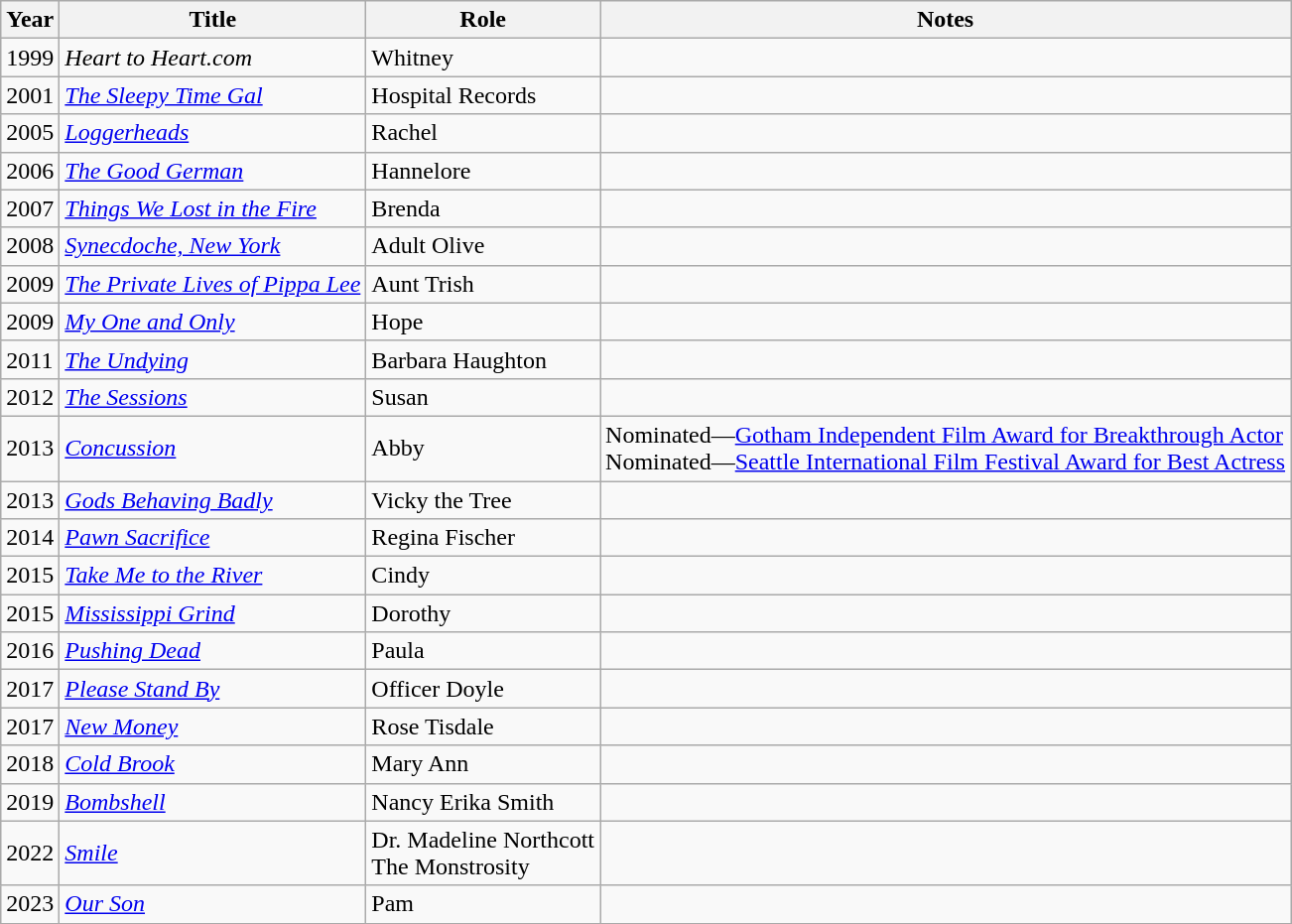<table class="wikitable sortable">
<tr>
<th>Year</th>
<th>Title</th>
<th>Role</th>
<th>Notes</th>
</tr>
<tr>
<td>1999</td>
<td><em>Heart to Heart.com</em></td>
<td>Whitney</td>
<td></td>
</tr>
<tr>
<td>2001</td>
<td><em><a href='#'>The Sleepy Time Gal</a></em></td>
<td>Hospital Records</td>
<td></td>
</tr>
<tr>
<td>2005</td>
<td><em><a href='#'>Loggerheads</a></em></td>
<td>Rachel</td>
<td></td>
</tr>
<tr>
<td>2006</td>
<td><em><a href='#'>The Good German</a></em></td>
<td>Hannelore</td>
<td></td>
</tr>
<tr>
<td>2007</td>
<td><em><a href='#'>Things We Lost in the Fire</a></em></td>
<td>Brenda</td>
<td></td>
</tr>
<tr>
<td>2008</td>
<td><em><a href='#'>Synecdoche, New York</a></em></td>
<td>Adult Olive</td>
<td></td>
</tr>
<tr>
<td>2009</td>
<td><em><a href='#'>The Private Lives of Pippa Lee</a></em></td>
<td>Aunt Trish</td>
<td></td>
</tr>
<tr>
<td>2009</td>
<td><em><a href='#'>My One and Only</a></em></td>
<td>Hope</td>
<td></td>
</tr>
<tr>
<td>2011</td>
<td><em><a href='#'>The Undying</a></em></td>
<td>Barbara Haughton</td>
<td></td>
</tr>
<tr>
<td>2012</td>
<td><em><a href='#'>The Sessions</a></em></td>
<td>Susan</td>
<td></td>
</tr>
<tr>
<td>2013</td>
<td><em><a href='#'>Concussion</a></em></td>
<td>Abby</td>
<td>Nominated—<a href='#'>Gotham Independent Film Award for Breakthrough Actor</a><br>Nominated—<a href='#'>Seattle International Film Festival Award for Best Actress</a></td>
</tr>
<tr>
<td>2013</td>
<td><em><a href='#'>Gods Behaving Badly</a></em></td>
<td>Vicky the Tree</td>
<td></td>
</tr>
<tr>
<td>2014</td>
<td><em><a href='#'>Pawn Sacrifice</a></em></td>
<td>Regina Fischer</td>
<td></td>
</tr>
<tr>
<td>2015</td>
<td><em><a href='#'>Take Me to the River</a></em></td>
<td>Cindy</td>
<td></td>
</tr>
<tr>
<td>2015</td>
<td><em><a href='#'>Mississippi Grind</a></em></td>
<td>Dorothy</td>
<td></td>
</tr>
<tr>
<td>2016</td>
<td><em><a href='#'>Pushing Dead</a></em></td>
<td>Paula</td>
<td></td>
</tr>
<tr>
<td>2017</td>
<td><em><a href='#'>Please Stand By</a></em></td>
<td>Officer Doyle</td>
<td></td>
</tr>
<tr>
<td>2017</td>
<td><em><a href='#'>New Money</a></em></td>
<td>Rose Tisdale</td>
<td></td>
</tr>
<tr>
<td>2018</td>
<td><em><a href='#'>Cold Brook</a></em></td>
<td>Mary Ann</td>
<td></td>
</tr>
<tr>
<td>2019</td>
<td><em><a href='#'>Bombshell</a></em></td>
<td>Nancy Erika Smith</td>
<td></td>
</tr>
<tr>
<td>2022</td>
<td><em><a href='#'>Smile</a></em></td>
<td>Dr. Madeline Northcott<br>The Monstrosity</td>
<td></td>
</tr>
<tr>
<td>2023</td>
<td><em><a href='#'>Our Son</a></em></td>
<td>Pam</td>
<td></td>
</tr>
</table>
